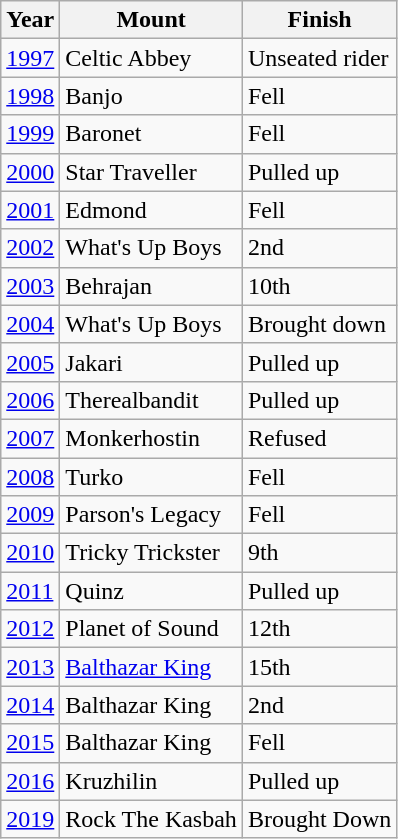<table class="wikitable">
<tr>
<th>Year</th>
<th>Mount</th>
<th>Finish</th>
</tr>
<tr>
<td><a href='#'>1997</a></td>
<td>Celtic Abbey</td>
<td>Unseated rider</td>
</tr>
<tr>
<td><a href='#'>1998</a></td>
<td>Banjo</td>
<td>Fell</td>
</tr>
<tr>
<td><a href='#'>1999</a></td>
<td>Baronet</td>
<td>Fell</td>
</tr>
<tr>
<td><a href='#'>2000</a></td>
<td>Star Traveller</td>
<td>Pulled up</td>
</tr>
<tr>
<td><a href='#'>2001</a></td>
<td>Edmond</td>
<td>Fell</td>
</tr>
<tr>
<td><a href='#'>2002</a></td>
<td>What's Up Boys</td>
<td>2nd</td>
</tr>
<tr>
<td><a href='#'>2003</a></td>
<td>Behrajan</td>
<td>10th</td>
</tr>
<tr>
<td><a href='#'>2004</a></td>
<td>What's Up Boys</td>
<td>Brought down</td>
</tr>
<tr>
<td><a href='#'>2005</a></td>
<td>Jakari</td>
<td>Pulled up</td>
</tr>
<tr>
<td><a href='#'>2006</a></td>
<td>Therealbandit</td>
<td>Pulled up</td>
</tr>
<tr>
<td><a href='#'>2007</a></td>
<td>Monkerhostin</td>
<td>Refused</td>
</tr>
<tr>
<td><a href='#'>2008</a></td>
<td>Turko</td>
<td>Fell</td>
</tr>
<tr>
<td><a href='#'>2009</a></td>
<td>Parson's Legacy</td>
<td>Fell</td>
</tr>
<tr>
<td><a href='#'>2010</a></td>
<td>Tricky Trickster</td>
<td>9th</td>
</tr>
<tr>
<td><a href='#'>2011</a></td>
<td>Quinz</td>
<td>Pulled up</td>
</tr>
<tr>
<td><a href='#'>2012</a></td>
<td>Planet of Sound</td>
<td>12th</td>
</tr>
<tr>
<td><a href='#'>2013</a></td>
<td><a href='#'>Balthazar King</a></td>
<td>15th</td>
</tr>
<tr>
<td><a href='#'>2014</a></td>
<td>Balthazar King</td>
<td>2nd</td>
</tr>
<tr>
<td><a href='#'>2015</a></td>
<td>Balthazar King</td>
<td>Fell</td>
</tr>
<tr>
<td><a href='#'>2016</a></td>
<td>Kruzhilin</td>
<td>Pulled up</td>
</tr>
<tr>
<td><a href='#'>2019</a></td>
<td>Rock The Kasbah</td>
<td>Brought Down</td>
</tr>
</table>
